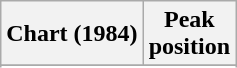<table class="wikitable sortable">
<tr>
<th>Chart (1984)</th>
<th>Peak<br>position</th>
</tr>
<tr>
</tr>
<tr>
</tr>
</table>
